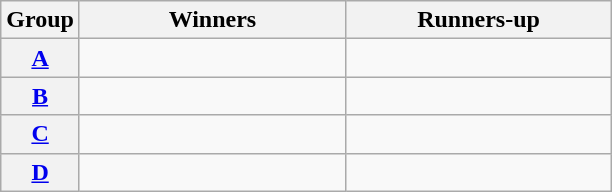<table class=wikitable>
<tr>
<th>Group</th>
<th width="170">Winners</th>
<th width="170">Runners-up</th>
</tr>
<tr>
<th><a href='#'>A</a></th>
<td></td>
<td></td>
</tr>
<tr>
<th><a href='#'>B</a></th>
<td></td>
<td></td>
</tr>
<tr>
<th><a href='#'>C</a></th>
<td></td>
<td></td>
</tr>
<tr>
<th><a href='#'>D</a></th>
<td></td>
<td></td>
</tr>
</table>
